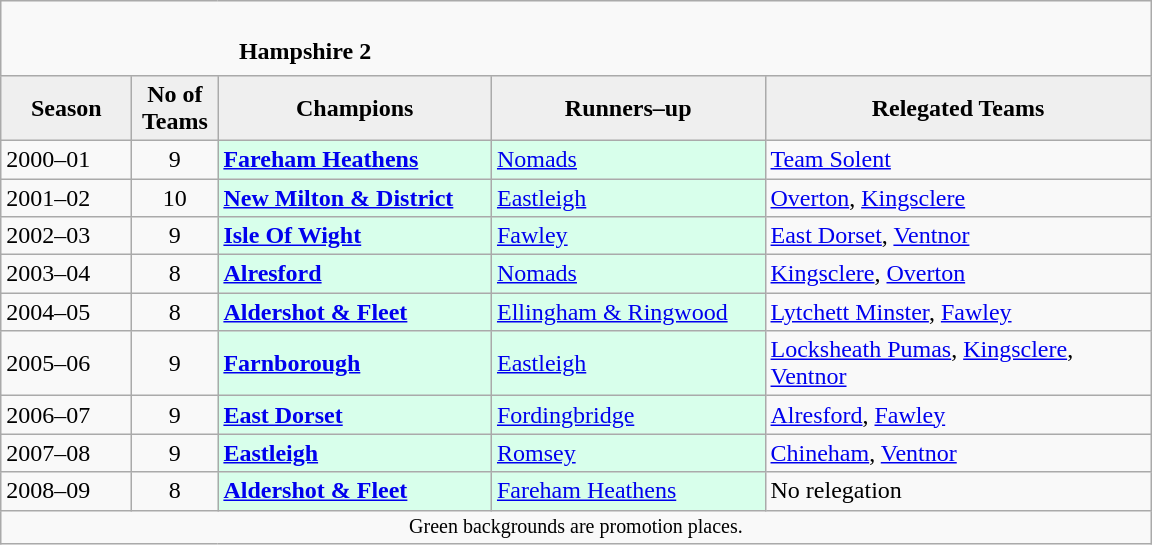<table class="wikitable" style="text-align: left;">
<tr>
<td colspan="11" cellpadding="0" cellspacing="0"><br><table border="0" style="width:100%;" cellpadding="0" cellspacing="0">
<tr>
<td style="width:20%; border:0;"></td>
<td style="border:0;"><strong>Hampshire 2</strong></td>
<td style="width:20%; border:0;"></td>
</tr>
</table>
</td>
</tr>
<tr>
<th style="background:#efefef; width:80px;">Season</th>
<th style="background:#efefef; width:50px;">No of Teams</th>
<th style="background:#efefef; width:175px;">Champions</th>
<th style="background:#efefef; width:175px;">Runners–up</th>
<th style="background:#efefef; width:250px;">Relegated Teams</th>
</tr>
<tr align=left>
<td>2000–01</td>
<td style="text-align: center;">9</td>
<td style="background:#d8ffeb;"><strong><a href='#'>Fareham Heathens</a></strong></td>
<td style="background:#d8ffeb;"><a href='#'>Nomads</a></td>
<td><a href='#'>Team Solent</a></td>
</tr>
<tr>
<td>2001–02</td>
<td style="text-align: center;">10</td>
<td style="background:#d8ffeb;"><strong><a href='#'>New Milton & District</a></strong></td>
<td style="background:#d8ffeb;"><a href='#'>Eastleigh</a></td>
<td><a href='#'>Overton</a>, <a href='#'>Kingsclere</a></td>
</tr>
<tr>
<td>2002–03</td>
<td style="text-align: center;">9</td>
<td style="background:#d8ffeb;"><strong><a href='#'>Isle Of Wight</a></strong></td>
<td style="background:#d8ffeb;"><a href='#'>Fawley</a></td>
<td><a href='#'>East Dorset</a>, <a href='#'>Ventnor</a></td>
</tr>
<tr>
<td>2003–04</td>
<td style="text-align: center;">8</td>
<td style="background:#d8ffeb;"><strong><a href='#'>Alresford</a></strong></td>
<td style="background:#d8ffeb;"><a href='#'>Nomads</a></td>
<td><a href='#'>Kingsclere</a>, <a href='#'>Overton</a></td>
</tr>
<tr>
<td>2004–05</td>
<td style="text-align: center;">8</td>
<td style="background:#d8ffeb;"><strong><a href='#'>Aldershot & Fleet</a></strong></td>
<td style="background:#d8ffeb;"><a href='#'>Ellingham & Ringwood</a></td>
<td><a href='#'>Lytchett Minster</a>, <a href='#'>Fawley</a></td>
</tr>
<tr>
<td>2005–06</td>
<td style="text-align: center;">9</td>
<td style="background:#d8ffeb;"><strong><a href='#'>Farnborough</a></strong></td>
<td style="background:#d8ffeb;"><a href='#'>Eastleigh</a></td>
<td><a href='#'>Locksheath Pumas</a>, <a href='#'>Kingsclere</a>, <a href='#'>Ventnor</a></td>
</tr>
<tr>
<td>2006–07</td>
<td style="text-align: center;">9</td>
<td style="background:#d8ffeb;"><strong><a href='#'>East Dorset</a></strong></td>
<td style="background:#d8ffeb;"><a href='#'>Fordingbridge</a></td>
<td><a href='#'>Alresford</a>, <a href='#'>Fawley</a></td>
</tr>
<tr>
<td>2007–08</td>
<td style="text-align: center;">9</td>
<td style="background:#d8ffeb;"><strong><a href='#'>Eastleigh</a></strong></td>
<td style="background:#d8ffeb;"><a href='#'>Romsey</a></td>
<td><a href='#'>Chineham</a>, <a href='#'>Ventnor</a></td>
</tr>
<tr>
<td>2008–09</td>
<td style="text-align: center;">8</td>
<td style="background:#d8ffeb;"><strong><a href='#'>Aldershot & Fleet</a></strong></td>
<td style="background:#d8ffeb;"><a href='#'>Fareham Heathens</a></td>
<td>No relegation</td>
</tr>
<tr>
<td colspan="15"  style="border:0; font-size:smaller; text-align:center;">Green backgrounds are promotion places.</td>
</tr>
</table>
